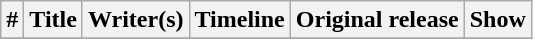<table class="wikitable plainrowheaders">
<tr>
<th>#</th>
<th>Title</th>
<th>Writer(s)</th>
<th>Timeline</th>
<th>Original release</th>
<th>Show</th>
</tr>
<tr>
</tr>
</table>
